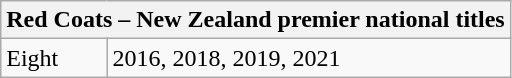<table class="wikitable">
<tr>
<th colspan=2> Red Coats – New Zealand premier national titles</th>
</tr>
<tr>
<td>Eight</td>
<td>2016, 2018, 2019, 2021</td>
</tr>
</table>
